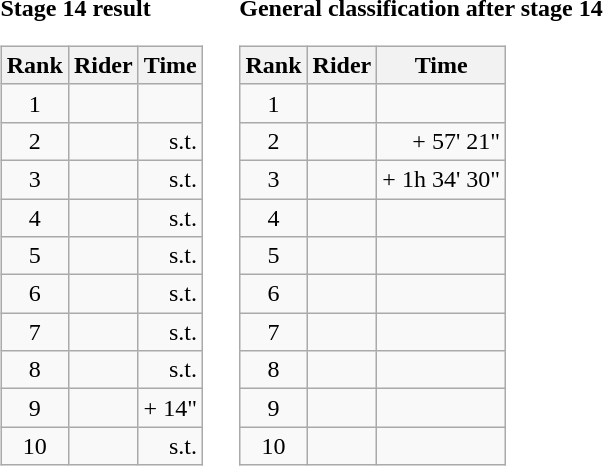<table>
<tr>
<td><strong>Stage 14 result</strong><br><table class="wikitable">
<tr>
<th scope="col">Rank</th>
<th scope="col">Rider</th>
<th scope="col">Time</th>
</tr>
<tr>
<td style="text-align:center;">1</td>
<td></td>
<td style="text-align:right;"></td>
</tr>
<tr>
<td style="text-align:center;">2</td>
<td></td>
<td style="text-align:right;">s.t.</td>
</tr>
<tr>
<td style="text-align:center;">3</td>
<td></td>
<td style="text-align:right;">s.t.</td>
</tr>
<tr>
<td style="text-align:center;">4</td>
<td></td>
<td style="text-align:right;">s.t.</td>
</tr>
<tr>
<td style="text-align:center;">5</td>
<td></td>
<td style="text-align:right;">s.t.</td>
</tr>
<tr>
<td style="text-align:center;">6</td>
<td></td>
<td style="text-align:right;">s.t.</td>
</tr>
<tr>
<td style="text-align:center;">7</td>
<td></td>
<td style="text-align:right;">s.t.</td>
</tr>
<tr>
<td style="text-align:center;">8</td>
<td></td>
<td style="text-align:right;">s.t.</td>
</tr>
<tr>
<td style="text-align:center;">9</td>
<td></td>
<td style="text-align:right;">+ 14"</td>
</tr>
<tr>
<td style="text-align:center;">10</td>
<td></td>
<td style="text-align:right;">s.t.</td>
</tr>
</table>
</td>
<td></td>
<td><strong>General classification after stage 14</strong><br><table class="wikitable">
<tr>
<th scope="col">Rank</th>
<th scope="col">Rider</th>
<th scope="col">Time</th>
</tr>
<tr>
<td style="text-align:center;">1</td>
<td></td>
<td style="text-align:right;"></td>
</tr>
<tr>
<td style="text-align:center;">2</td>
<td></td>
<td style="text-align:right;">+ 57' 21"</td>
</tr>
<tr>
<td style="text-align:center;">3</td>
<td></td>
<td style="text-align:right;">+ 1h 34' 30"</td>
</tr>
<tr>
<td style="text-align:center;">4</td>
<td></td>
<td></td>
</tr>
<tr>
<td style="text-align:center;">5</td>
<td></td>
<td></td>
</tr>
<tr>
<td style="text-align:center;">6</td>
<td></td>
<td></td>
</tr>
<tr>
<td style="text-align:center;">7</td>
<td></td>
<td></td>
</tr>
<tr>
<td style="text-align:center;">8</td>
<td></td>
<td></td>
</tr>
<tr>
<td style="text-align:center;">9</td>
<td></td>
<td></td>
</tr>
<tr>
<td style="text-align:center;">10</td>
<td></td>
<td></td>
</tr>
</table>
</td>
</tr>
</table>
